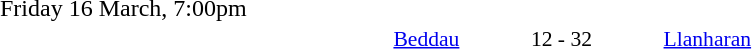<table style="width:70%;" cellspacing="1">
<tr>
<th width=35%></th>
<th width=15%></th>
<th></th>
</tr>
<tr>
<td>Friday 16 March, 7:00pm</td>
</tr>
<tr style=font-size:90%>
<td align=right><a href='#'>Beddau</a></td>
<td align=center>12 - 32</td>
<td><a href='#'>Llanharan</a></td>
</tr>
</table>
